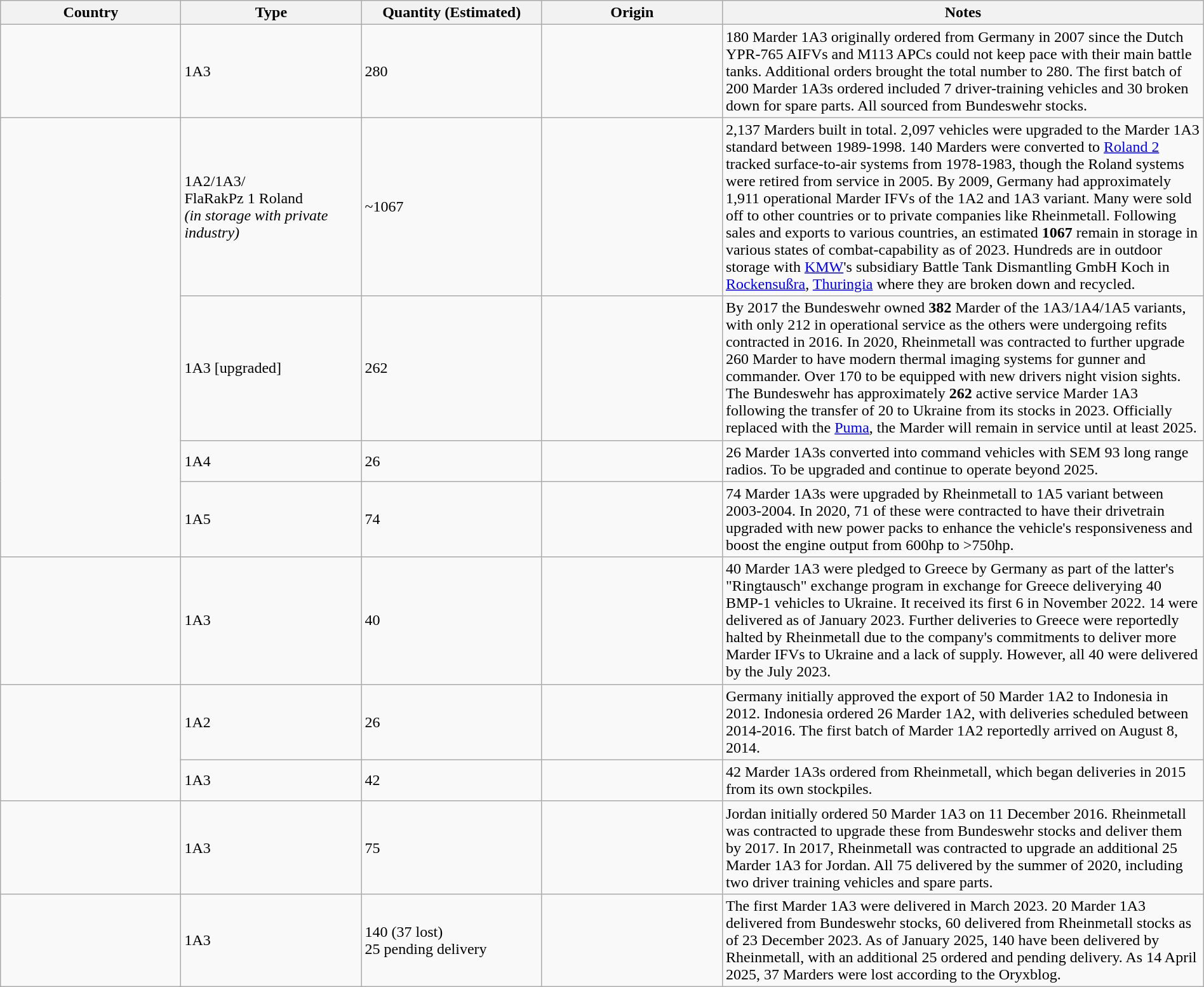<table class="wikitable" Width="100%">
<tr>
<th width="15%">Country</th>
<th width="15%">Type</th>
<th width="15%">Quantity (Estimated)</th>
<th width="15%">Origin</th>
<th>Notes</th>
</tr>
<tr>
<td rowspan="1" valign="top"></td>
<td>1A3</td>
<td>280</td>
<td></td>
<td>180 Marder 1A3 originally ordered from Germany in 2007 since the Dutch YPR-765 AIFVs and M113 APCs could not keep pace with their main battle tanks. Additional orders brought the total number to 280. The first batch of 200 Marder 1A3s ordered included 7 driver-training vehicles and 30 broken down for spare parts. All sourced from Bundeswehr stocks.</td>
</tr>
<tr>
<td rowspan="4" valign="top"></td>
<td>1A2/1A3/<br>FlaRakPz 1 Roland<br><em>(in storage with private industry)</em></td>
<td>~1067<br></td>
<td><br></td>
<td>2,137 Marders built in total. 2,097 vehicles were upgraded to the Marder 1A3 standard between 1989-1998. 140 Marders were converted to <a href='#'>Roland 2</a> tracked surface-to-air systems from 1978-1983, though the Roland systems were retired from service in 2005. By 2009, Germany had approximately 1,911 operational Marder IFVs of the 1A2 and 1A3 variant. Many were sold off to other countries or to private companies like Rheinmetall. Following sales and exports to various countries, an estimated <strong>1067</strong> remain in storage in various states of combat-capability as of 2023. Hundreds are in outdoor storage with <a href='#'>KMW</a>'s subsidiary Battle Tank Dismantling GmbH Koch in <a href='#'>Rockensußra</a>, <a href='#'>Thuringia</a> where they are broken down and recycled.</td>
</tr>
<tr>
<td>1A3 [upgraded]</td>
<td>262</td>
<td></td>
<td>By 2017 the Bundeswehr owned <strong>382</strong> Marder of the 1A3/1A4/1A5 variants, with only 212 in operational service as the others were undergoing refits contracted in 2016. In 2020, Rheinmetall was contracted to further upgrade 260 Marder to have modern thermal imaging systems for gunner and commander. Over 170 to be equipped with new drivers night vision sights.<br>The Bundeswehr has approximately <strong>262</strong> active service Marder 1A3 following the transfer of 20 to Ukraine from its stocks in 2023. Officially replaced with the <a href='#'>Puma</a>, the Marder will remain in service until at least 2025.</td>
</tr>
<tr>
<td>1A4</td>
<td>26</td>
<td></td>
<td>26 Marder 1A3s converted into command vehicles with SEM 93 long range radios. To be upgraded and continue to operate beyond 2025.</td>
</tr>
<tr>
<td>1A5</td>
<td>74</td>
<td></td>
<td>74 Marder 1A3s were upgraded by Rheinmetall to 1A5 variant between 2003-2004. In 2020, 71 of these were contracted to have their drivetrain upgraded with new power packs to enhance the vehicle's responsiveness and boost the engine output from 600hp to >750hp.</td>
</tr>
<tr>
<td rowspan="1" valign="top"></td>
<td>1A3</td>
<td>40</td>
<td></td>
<td>40 Marder 1A3 were pledged to Greece by Germany as part of the latter's "Ringtausch" exchange program in exchange for Greece deliverying 40 BMP-1 vehicles to Ukraine. It received its first 6 in November 2022. 14 were delivered as of January 2023. Further deliveries to Greece were reportedly halted by Rheinmetall due to the company's commitments to deliver more Marder IFVs to Ukraine and a lack of supply. However, all 40 were delivered by the July 2023.</td>
</tr>
<tr>
<td rowspan="2" valign="top"></td>
<td>1A2</td>
<td>26</td>
<td></td>
<td>Germany initially approved the export of 50 Marder 1A2 to Indonesia in 2012. Indonesia ordered 26 Marder 1A2, with deliveries scheduled between 2014-2016. The first batch of Marder 1A2 reportedly arrived on August 8, 2014.</td>
</tr>
<tr>
<td>1A3</td>
<td>42</td>
<td></td>
<td>42 Marder 1A3s ordered from Rheinmetall, which began deliveries in 2015 from its own stockpiles.</td>
</tr>
<tr>
<td rowspan="1" valign="top"></td>
<td>1A3</td>
<td>75</td>
<td></td>
<td>Jordan initially ordered 50 Marder 1A3 on 11 December 2016. Rheinmetall was contracted to upgrade these from Bundeswehr stocks and deliver them by 2017. In 2017, Rheinmetall was contracted to upgrade an additional 25 Marder 1A3 for Jordan. All 75 delivered by the summer of 2020, including two driver training vehicles and spare parts.</td>
</tr>
<tr>
<td rowspan="1" valign="top"></td>
<td>1A3</td>
<td>140 (37 lost)<br>25 pending delivery</td>
<td></td>
<td>The first Marder 1A3 were delivered in March 2023. 20 Marder 1A3 delivered from Bundeswehr stocks, 60 delivered from Rheinmetall stocks as of 23 December 2023. As of January 2025, 140 have been delivered by Rheinmetall, with an additional 25 ordered and pending delivery. As 14 April 2025, 37 Marders were lost according to the Oryxblog.</td>
</tr>
</table>
